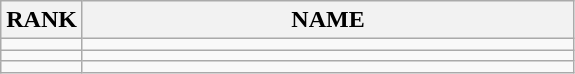<table class="wikitable">
<tr>
<th>RANK</th>
<th style="width: 20em">NAME</th>
</tr>
<tr>
<td align="center"></td>
<td></td>
</tr>
<tr>
<td align="center"></td>
<td></td>
</tr>
<tr>
<td align="center"></td>
<td></td>
</tr>
</table>
